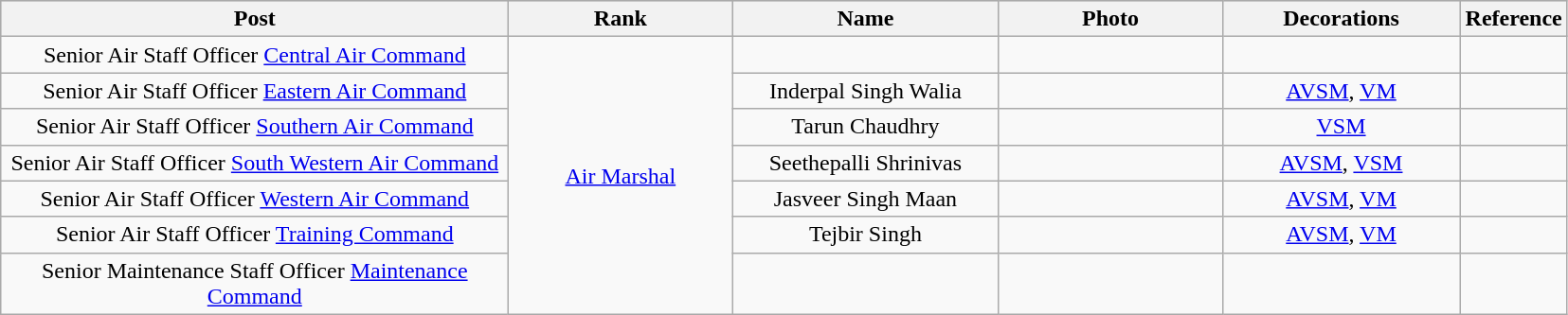<table class="wikitable" style="text-align:center">
<tr style="background:#ccc;">
<th scope="col" style="width: 350px;">Post</th>
<th scope="col" style="width: 150px;">Rank</th>
<th scope="col" style="width: 180px;">Name</th>
<th scope="col" style="width: 150px;">Photo</th>
<th scope="col" style="width: 160px;">Decorations</th>
<th scope="col" style="width: 5px;">Reference</th>
</tr>
<tr>
<td>Senior Air Staff Officer <a href='#'>Central Air Command</a></td>
<td rowspan="7"><a href='#'>Air Marshal</a></td>
<td></td>
<td></td>
<td></td>
<td></td>
</tr>
<tr>
<td>Senior Air Staff Officer <a href='#'>Eastern Air Command</a></td>
<td>Inderpal Singh Walia</td>
<td></td>
<td><a href='#'>AVSM</a>, <a href='#'>VM</a></td>
<td></td>
</tr>
<tr>
<td>Senior Air Staff Officer <a href='#'>Southern Air Command</a></td>
<td>Tarun Chaudhry</td>
<td></td>
<td><a href='#'>VSM</a></td>
<td></td>
</tr>
<tr>
<td>Senior Air Staff Officer <a href='#'>South Western Air Command</a></td>
<td>Seethepalli Shrinivas</td>
<td></td>
<td><a href='#'>AVSM</a>, <a href='#'>VSM</a></td>
<td></td>
</tr>
<tr>
<td>Senior Air Staff Officer <a href='#'>Western Air Command</a></td>
<td>Jasveer Singh Maan</td>
<td></td>
<td><a href='#'>AVSM</a>, <a href='#'>VM</a></td>
<td></td>
</tr>
<tr>
<td>Senior Air Staff Officer <a href='#'>Training Command</a></td>
<td>Tejbir Singh</td>
<td></td>
<td><a href='#'>AVSM</a>, <a href='#'>VM</a></td>
<td></td>
</tr>
<tr>
<td>Senior Maintenance Staff Officer <a href='#'>Maintenance Command</a></td>
<td></td>
<td></td>
<td></td>
<td></td>
</tr>
</table>
